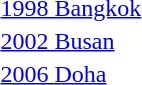<table>
<tr>
<td><a href='#'>1998 Bangkok</a></td>
<td></td>
<td></td>
<td></td>
</tr>
<tr>
<td><a href='#'>2002 Busan</a></td>
<td></td>
<td></td>
<td></td>
</tr>
<tr>
<td><a href='#'>2006 Doha</a></td>
<td></td>
<td></td>
<td></td>
</tr>
</table>
